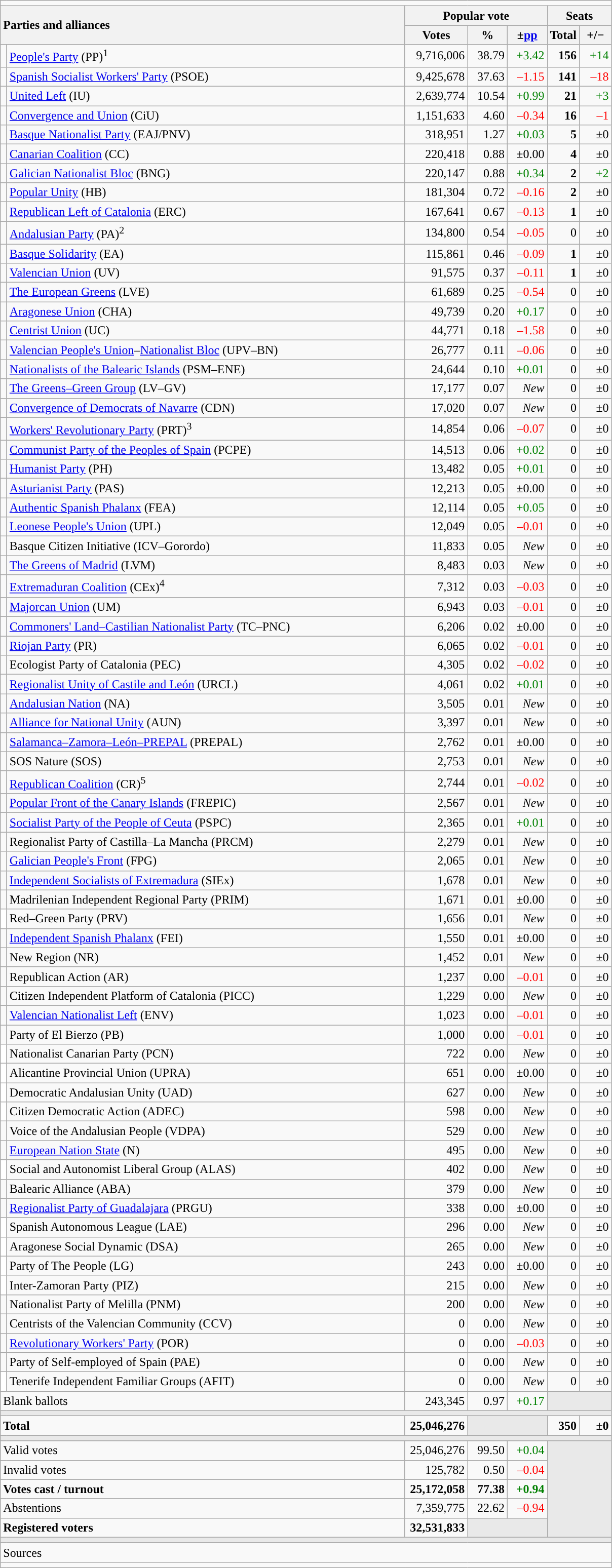<table class="wikitable" style="text-align:right;">
<tr>
<td colspan="7"></td>
</tr>
<tr>
<th style="text-align:left;" rowspan="2" colspan="2" width="525">Parties and alliances</th>
<th colspan="3">Popular vote</th>
<th colspan="2">Seats</th>
</tr>
<tr>
<th width="75">Votes</th>
<th width="45">%</th>
<th width="45">±<a href='#'>pp</a></th>
<th width="35">Total</th>
<th width="35">+/−</th>
</tr>
<tr>
<td width="1" style="color:inherit;background:"></td>
<td align="left"><a href='#'>People's Party</a> (PP)<sup>1</sup></td>
<td>9,716,006</td>
<td>38.79</td>
<td style="color:green;">+3.42</td>
<td><strong>156</strong></td>
<td style="color:green;">+14</td>
</tr>
<tr>
<td style="color:inherit;background:"></td>
<td align="left"><a href='#'>Spanish Socialist Workers' Party</a> (PSOE)</td>
<td>9,425,678</td>
<td>37.63</td>
<td style="color:red;">–1.15</td>
<td><strong>141</strong></td>
<td style="color:red;">–18</td>
</tr>
<tr>
<td style="color:inherit;background:"></td>
<td align="left"><a href='#'>United Left</a> (IU)</td>
<td>2,639,774</td>
<td>10.54</td>
<td style="color:green;">+0.99</td>
<td><strong>21</strong></td>
<td style="color:green;">+3</td>
</tr>
<tr>
<td style="color:inherit;background:"></td>
<td align="left"><a href='#'>Convergence and Union</a> (CiU)</td>
<td>1,151,633</td>
<td>4.60</td>
<td style="color:red;">–0.34</td>
<td><strong>16</strong></td>
<td style="color:red;">–1</td>
</tr>
<tr>
<td style="color:inherit;background:"></td>
<td align="left"><a href='#'>Basque Nationalist Party</a> (EAJ/PNV)</td>
<td>318,951</td>
<td>1.27</td>
<td style="color:green;">+0.03</td>
<td><strong>5</strong></td>
<td>±0</td>
</tr>
<tr>
<td style="color:inherit;background:"></td>
<td align="left"><a href='#'>Canarian Coalition</a> (CC)</td>
<td>220,418</td>
<td>0.88</td>
<td>±0.00</td>
<td><strong>4</strong></td>
<td>±0</td>
</tr>
<tr>
<td style="color:inherit;background:"></td>
<td align="left"><a href='#'>Galician Nationalist Bloc</a> (BNG)</td>
<td>220,147</td>
<td>0.88</td>
<td style="color:green;">+0.34</td>
<td><strong>2</strong></td>
<td style="color:green;">+2</td>
</tr>
<tr>
<td style="color:inherit;background:"></td>
<td align="left"><a href='#'>Popular Unity</a> (HB)</td>
<td>181,304</td>
<td>0.72</td>
<td style="color:red;">–0.16</td>
<td><strong>2</strong></td>
<td>±0</td>
</tr>
<tr>
<td style="color:inherit;background:"></td>
<td align="left"><a href='#'>Republican Left of Catalonia</a> (ERC)</td>
<td>167,641</td>
<td>0.67</td>
<td style="color:red;">–0.13</td>
<td><strong>1</strong></td>
<td>±0</td>
</tr>
<tr>
<td style="color:inherit;background:"></td>
<td align="left"><a href='#'>Andalusian Party</a> (PA)<sup>2</sup></td>
<td>134,800</td>
<td>0.54</td>
<td style="color:red;">–0.05</td>
<td>0</td>
<td>±0</td>
</tr>
<tr>
<td style="color:inherit;background:"></td>
<td align="left"><a href='#'>Basque Solidarity</a> (EA)</td>
<td>115,861</td>
<td>0.46</td>
<td style="color:red;">–0.09</td>
<td><strong>1</strong></td>
<td>±0</td>
</tr>
<tr>
<td style="color:inherit;background:"></td>
<td align="left"><a href='#'>Valencian Union</a> (UV)</td>
<td>91,575</td>
<td>0.37</td>
<td style="color:red;">–0.11</td>
<td><strong>1</strong></td>
<td>±0</td>
</tr>
<tr>
<td style="color:inherit;background:"></td>
<td align="left"><a href='#'>The European Greens</a> (LVE)</td>
<td>61,689</td>
<td>0.25</td>
<td style="color:red;">–0.54</td>
<td>0</td>
<td>±0</td>
</tr>
<tr>
<td style="color:inherit;background:"></td>
<td align="left"><a href='#'>Aragonese Union</a> (CHA)</td>
<td>49,739</td>
<td>0.20</td>
<td style="color:green;">+0.17</td>
<td>0</td>
<td>±0</td>
</tr>
<tr>
<td style="color:inherit;background:"></td>
<td align="left"><a href='#'>Centrist Union</a> (UC)</td>
<td>44,771</td>
<td>0.18</td>
<td style="color:red;">–1.58</td>
<td>0</td>
<td>±0</td>
</tr>
<tr>
<td style="color:inherit;background:"></td>
<td align="left"><a href='#'>Valencian People's Union</a>–<a href='#'>Nationalist Bloc</a> (UPV–BN)</td>
<td>26,777</td>
<td>0.11</td>
<td style="color:red;">–0.06</td>
<td>0</td>
<td>±0</td>
</tr>
<tr>
<td style="color:inherit;background:"></td>
<td align="left"><a href='#'>Nationalists of the Balearic Islands</a> (PSM–ENE)</td>
<td>24,644</td>
<td>0.10</td>
<td style="color:green;">+0.01</td>
<td>0</td>
<td>±0</td>
</tr>
<tr>
<td style="color:inherit;background:"></td>
<td align="left"><a href='#'>The Greens–Green Group</a> (LV–GV)</td>
<td>17,177</td>
<td>0.07</td>
<td><em>New</em></td>
<td>0</td>
<td>±0</td>
</tr>
<tr>
<td style="color:inherit;background:"></td>
<td align="left"><a href='#'>Convergence of Democrats of Navarre</a> (CDN)</td>
<td>17,020</td>
<td>0.07</td>
<td><em>New</em></td>
<td>0</td>
<td>±0</td>
</tr>
<tr>
<td style="color:inherit;background:"></td>
<td align="left"><a href='#'>Workers' Revolutionary Party</a> (PRT)<sup>3</sup></td>
<td>14,854</td>
<td>0.06</td>
<td style="color:red;">–0.07</td>
<td>0</td>
<td>±0</td>
</tr>
<tr>
<td style="color:inherit;background:"></td>
<td align="left"><a href='#'>Communist Party of the Peoples of Spain</a> (PCPE)</td>
<td>14,513</td>
<td>0.06</td>
<td style="color:green;">+0.02</td>
<td>0</td>
<td>±0</td>
</tr>
<tr>
<td style="color:inherit;background:"></td>
<td align="left"><a href='#'>Humanist Party</a> (PH)</td>
<td>13,482</td>
<td>0.05</td>
<td style="color:green;">+0.01</td>
<td>0</td>
<td>±0</td>
</tr>
<tr>
<td style="color:inherit;background:"></td>
<td align="left"><a href='#'>Asturianist Party</a> (PAS)</td>
<td>12,213</td>
<td>0.05</td>
<td>±0.00</td>
<td>0</td>
<td>±0</td>
</tr>
<tr>
<td style="color:inherit;background:"></td>
<td align="left"><a href='#'>Authentic Spanish Phalanx</a> (FEA)</td>
<td>12,114</td>
<td>0.05</td>
<td style="color:green;">+0.05</td>
<td>0</td>
<td>±0</td>
</tr>
<tr>
<td style="color:inherit;background:"></td>
<td align="left"><a href='#'>Leonese People's Union</a> (UPL)</td>
<td>12,049</td>
<td>0.05</td>
<td style="color:red;">–0.01</td>
<td>0</td>
<td>±0</td>
</tr>
<tr>
<td style="color:inherit;background:"></td>
<td align="left">Basque Citizen Initiative (ICV–Gorordo)</td>
<td>11,833</td>
<td>0.05</td>
<td><em>New</em></td>
<td>0</td>
<td>±0</td>
</tr>
<tr>
<td style="color:inherit;background:"></td>
<td align="left"><a href='#'>The Greens of Madrid</a> (LVM)</td>
<td>8,483</td>
<td>0.03</td>
<td><em>New</em></td>
<td>0</td>
<td>±0</td>
</tr>
<tr>
<td style="color:inherit;background:"></td>
<td align="left"><a href='#'>Extremaduran Coalition</a> (CEx)<sup>4</sup></td>
<td>7,312</td>
<td>0.03</td>
<td style="color:red;">–0.03</td>
<td>0</td>
<td>±0</td>
</tr>
<tr>
<td style="color:inherit;background:"></td>
<td align="left"><a href='#'>Majorcan Union</a> (UM)</td>
<td>6,943</td>
<td>0.03</td>
<td style="color:red;">–0.01</td>
<td>0</td>
<td>±0</td>
</tr>
<tr>
<td style="color:inherit;background:"></td>
<td align="left"><a href='#'>Commoners' Land–Castilian Nationalist Party</a> (TC–PNC)</td>
<td>6,206</td>
<td>0.02</td>
<td>±0.00</td>
<td>0</td>
<td>±0</td>
</tr>
<tr>
<td style="color:inherit;background:"></td>
<td align="left"><a href='#'>Riojan Party</a> (PR)</td>
<td>6,065</td>
<td>0.02</td>
<td style="color:red;">–0.01</td>
<td>0</td>
<td>±0</td>
</tr>
<tr>
<td style="color:inherit;background:"></td>
<td align="left">Ecologist Party of Catalonia (PEC)</td>
<td>4,305</td>
<td>0.02</td>
<td style="color:red;">–0.02</td>
<td>0</td>
<td>±0</td>
</tr>
<tr>
<td style="color:inherit;background:"></td>
<td align="left"><a href='#'>Regionalist Unity of Castile and León</a> (URCL)</td>
<td>4,061</td>
<td>0.02</td>
<td style="color:green;">+0.01</td>
<td>0</td>
<td>±0</td>
</tr>
<tr>
<td style="color:inherit;background:"></td>
<td align="left"><a href='#'>Andalusian Nation</a> (NA)</td>
<td>3,505</td>
<td>0.01</td>
<td><em>New</em></td>
<td>0</td>
<td>±0</td>
</tr>
<tr>
<td style="color:inherit;background:"></td>
<td align="left"><a href='#'>Alliance for National Unity</a> (AUN)</td>
<td>3,397</td>
<td>0.01</td>
<td><em>New</em></td>
<td>0</td>
<td>±0</td>
</tr>
<tr>
<td style="color:inherit;background:"></td>
<td align="left"><a href='#'>Salamanca–Zamora–León–PREPAL</a> (PREPAL)</td>
<td>2,762</td>
<td>0.01</td>
<td>±0.00</td>
<td>0</td>
<td>±0</td>
</tr>
<tr>
<td style="color:inherit;background:"></td>
<td align="left">SOS Nature (SOS)</td>
<td>2,753</td>
<td>0.01</td>
<td><em>New</em></td>
<td>0</td>
<td>±0</td>
</tr>
<tr>
<td style="color:inherit;background:"></td>
<td align="left"><a href='#'>Republican Coalition</a> (CR)<sup>5</sup></td>
<td>2,744</td>
<td>0.01</td>
<td style="color:red;">–0.02</td>
<td>0</td>
<td>±0</td>
</tr>
<tr>
<td style="color:inherit;background:"></td>
<td align="left"><a href='#'>Popular Front of the Canary Islands</a> (FREPIC)</td>
<td>2,567</td>
<td>0.01</td>
<td><em>New</em></td>
<td>0</td>
<td>±0</td>
</tr>
<tr>
<td style="color:inherit;background:"></td>
<td align="left"><a href='#'>Socialist Party of the People of Ceuta</a> (PSPC)</td>
<td>2,365</td>
<td>0.01</td>
<td style="color:green;">+0.01</td>
<td>0</td>
<td>±0</td>
</tr>
<tr>
<td style="color:inherit;background:"></td>
<td align="left">Regionalist Party of Castilla–La Mancha (PRCM)</td>
<td>2,279</td>
<td>0.01</td>
<td><em>New</em></td>
<td>0</td>
<td>±0</td>
</tr>
<tr>
<td style="color:inherit;background:"></td>
<td align="left"><a href='#'>Galician People's Front</a> (FPG)</td>
<td>2,065</td>
<td>0.01</td>
<td><em>New</em></td>
<td>0</td>
<td>±0</td>
</tr>
<tr>
<td style="color:inherit;background:"></td>
<td align="left"><a href='#'>Independent Socialists of Extremadura</a> (SIEx)</td>
<td>1,678</td>
<td>0.01</td>
<td><em>New</em></td>
<td>0</td>
<td>±0</td>
</tr>
<tr>
<td style="color:inherit;background:"></td>
<td align="left">Madrilenian Independent Regional Party (PRIM)</td>
<td>1,671</td>
<td>0.01</td>
<td>±0.00</td>
<td>0</td>
<td>±0</td>
</tr>
<tr>
<td bgcolor="white"></td>
<td align="left">Red–Green Party (PRV)</td>
<td>1,656</td>
<td>0.01</td>
<td><em>New</em></td>
<td>0</td>
<td>±0</td>
</tr>
<tr>
<td style="color:inherit;background:"></td>
<td align="left"><a href='#'>Independent Spanish Phalanx</a> (FEI)</td>
<td>1,550</td>
<td>0.01</td>
<td>±0.00</td>
<td>0</td>
<td>±0</td>
</tr>
<tr>
<td style="color:inherit;background:"></td>
<td align="left">New Region (NR)</td>
<td>1,452</td>
<td>0.01</td>
<td><em>New</em></td>
<td>0</td>
<td>±0</td>
</tr>
<tr>
<td style="color:inherit;background:"></td>
<td align="left">Republican Action (AR)</td>
<td>1,237</td>
<td>0.00</td>
<td style="color:red;">–0.01</td>
<td>0</td>
<td>±0</td>
</tr>
<tr>
<td style="color:inherit;background:"></td>
<td align="left">Citizen Independent Platform of Catalonia (PICC)</td>
<td>1,229</td>
<td>0.00</td>
<td><em>New</em></td>
<td>0</td>
<td>±0</td>
</tr>
<tr>
<td style="color:inherit;background:"></td>
<td align="left"><a href='#'>Valencian Nationalist Left</a> (ENV)</td>
<td>1,023</td>
<td>0.00</td>
<td style="color:red;">–0.01</td>
<td>0</td>
<td>±0</td>
</tr>
<tr>
<td style="color:inherit;background:"></td>
<td align="left">Party of El Bierzo (PB)</td>
<td>1,000</td>
<td>0.00</td>
<td style="color:red;">–0.01</td>
<td>0</td>
<td>±0</td>
</tr>
<tr>
<td bgcolor="white"></td>
<td align="left">Nationalist Canarian Party (PCN)</td>
<td>722</td>
<td>0.00</td>
<td><em>New</em></td>
<td>0</td>
<td>±0</td>
</tr>
<tr>
<td bgcolor="white"></td>
<td align="left">Alicantine Provincial Union (UPRA)</td>
<td>651</td>
<td>0.00</td>
<td>±0.00</td>
<td>0</td>
<td>±0</td>
</tr>
<tr>
<td bgcolor="white"></td>
<td align="left">Democratic Andalusian Unity (UAD)</td>
<td>627</td>
<td>0.00</td>
<td><em>New</em></td>
<td>0</td>
<td>±0</td>
</tr>
<tr>
<td bgcolor="white"></td>
<td align="left">Citizen Democratic Action (ADEC)</td>
<td>598</td>
<td>0.00</td>
<td><em>New</em></td>
<td>0</td>
<td>±0</td>
</tr>
<tr>
<td style="color:inherit;background:"></td>
<td align="left">Voice of the Andalusian People (VDPA)</td>
<td>529</td>
<td>0.00</td>
<td><em>New</em></td>
<td>0</td>
<td>±0</td>
</tr>
<tr>
<td style="color:inherit;background:"></td>
<td align="left"><a href='#'>European Nation State</a> (N)</td>
<td>495</td>
<td>0.00</td>
<td><em>New</em></td>
<td>0</td>
<td>±0</td>
</tr>
<tr>
<td bgcolor="white"></td>
<td align="left">Social and Autonomist Liberal Group (ALAS)</td>
<td>402</td>
<td>0.00</td>
<td><em>New</em></td>
<td>0</td>
<td>±0</td>
</tr>
<tr>
<td style="color:inherit;background:"></td>
<td align="left">Balearic Alliance (ABA)</td>
<td>379</td>
<td>0.00</td>
<td><em>New</em></td>
<td>0</td>
<td>±0</td>
</tr>
<tr>
<td style="color:inherit;background:"></td>
<td align="left"><a href='#'>Regionalist Party of Guadalajara</a> (PRGU)</td>
<td>338</td>
<td>0.00</td>
<td>±0.00</td>
<td>0</td>
<td>±0</td>
</tr>
<tr>
<td bgcolor="white"></td>
<td align="left">Spanish Autonomous League (LAE)</td>
<td>296</td>
<td>0.00</td>
<td><em>New</em></td>
<td>0</td>
<td>±0</td>
</tr>
<tr>
<td bgcolor="white"></td>
<td align="left">Aragonese Social Dynamic (DSA)</td>
<td>265</td>
<td>0.00</td>
<td><em>New</em></td>
<td>0</td>
<td>±0</td>
</tr>
<tr>
<td bgcolor="white"></td>
<td align="left">Party of The People (LG)</td>
<td>243</td>
<td>0.00</td>
<td>±0.00</td>
<td>0</td>
<td>±0</td>
</tr>
<tr>
<td bgcolor="white"></td>
<td align="left">Inter-Zamoran Party (PIZ)</td>
<td>215</td>
<td>0.00</td>
<td><em>New</em></td>
<td>0</td>
<td>±0</td>
</tr>
<tr>
<td style="color:inherit;background:"></td>
<td align="left">Nationalist Party of Melilla (PNM)</td>
<td>200</td>
<td>0.00</td>
<td><em>New</em></td>
<td>0</td>
<td>±0</td>
</tr>
<tr>
<td style="color:inherit;background:"></td>
<td align="left">Centrists of the Valencian Community (CCV)</td>
<td>0</td>
<td>0.00</td>
<td><em>New</em></td>
<td>0</td>
<td>±0</td>
</tr>
<tr>
<td style="color:inherit;background:"></td>
<td align="left"><a href='#'>Revolutionary Workers' Party</a> (POR)</td>
<td>0</td>
<td>0.00</td>
<td style="color:red;">–0.03</td>
<td>0</td>
<td>±0</td>
</tr>
<tr>
<td style="color:inherit;background:"></td>
<td align="left">Party of Self-employed of Spain (PAE)</td>
<td>0</td>
<td>0.00</td>
<td><em>New</em></td>
<td>0</td>
<td>±0</td>
</tr>
<tr>
<td bgcolor="white"></td>
<td align="left">Tenerife Independent Familiar Groups (AFIT)</td>
<td>0</td>
<td>0.00</td>
<td><em>New</em></td>
<td>0</td>
<td>±0</td>
</tr>
<tr>
<td align="left" colspan="2">Blank ballots</td>
<td>243,345</td>
<td>0.97</td>
<td style="color:green;">+0.17</td>
<td bgcolor="#E9E9E9" colspan="2"></td>
</tr>
<tr>
<td colspan="7" bgcolor="#E9E9E9"></td>
</tr>
<tr style="font-weight:bold;">
<td align="left" colspan="2">Total</td>
<td>25,046,276</td>
<td bgcolor="#E9E9E9" colspan="2"></td>
<td>350</td>
<td>±0</td>
</tr>
<tr>
<td colspan="7" bgcolor="#E9E9E9"></td>
</tr>
<tr>
<td align="left" colspan="2">Valid votes</td>
<td>25,046,276</td>
<td>99.50</td>
<td style="color:green;">+0.04</td>
<td bgcolor="#E9E9E9" colspan="2" rowspan="5"></td>
</tr>
<tr>
<td align="left" colspan="2">Invalid votes</td>
<td>125,782</td>
<td>0.50</td>
<td style="color:red;">–0.04</td>
</tr>
<tr style="font-weight:bold;">
<td align="left" colspan="2">Votes cast / turnout</td>
<td>25,172,058</td>
<td>77.38</td>
<td style="color:green;">+0.94</td>
</tr>
<tr>
<td align="left" colspan="2">Abstentions</td>
<td>7,359,775</td>
<td>22.62</td>
<td style="color:red;">–0.94</td>
</tr>
<tr style="font-weight:bold;">
<td align="left" colspan="2">Registered voters</td>
<td>32,531,833</td>
<td bgcolor="#E9E9E9" colspan="2"></td>
</tr>
<tr>
<td colspan="7" bgcolor="#E9E9E9"></td>
</tr>
<tr>
<td align="left" colspan="7">Sources</td>
</tr>
<tr>
<td colspan="7" style="text-align:left; max-width:790px;"></td>
</tr>
</table>
